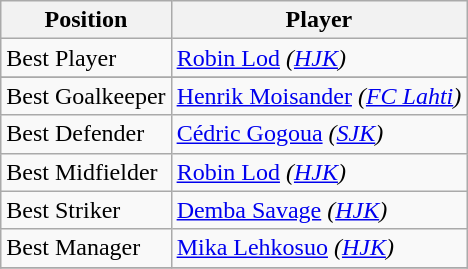<table class="wikitable">
<tr>
<th>Position</th>
<th>Player</th>
</tr>
<tr>
<td>Best Player</td>
<td> <a href='#'>Robin Lod</a> <em>(<a href='#'>HJK</a>)</em></td>
</tr>
<tr>
</tr>
<tr>
<td>Best Goalkeeper</td>
<td> <a href='#'>Henrik Moisander</a> <em>(<a href='#'>FC Lahti</a>)</em></td>
</tr>
<tr>
<td>Best Defender</td>
<td> <a href='#'>Cédric Gogoua</a> <em>(<a href='#'>SJK</a>)</em></td>
</tr>
<tr>
<td>Best Midfielder</td>
<td> <a href='#'>Robin Lod</a> <em>(<a href='#'>HJK</a>)</em></td>
</tr>
<tr>
<td>Best Striker</td>
<td> <a href='#'>Demba Savage</a> <em>(<a href='#'>HJK</a>)</em></td>
</tr>
<tr>
<td>Best Manager</td>
<td> <a href='#'>Mika Lehkosuo</a> <em>(<a href='#'>HJK</a>)</em></td>
</tr>
<tr>
</tr>
</table>
